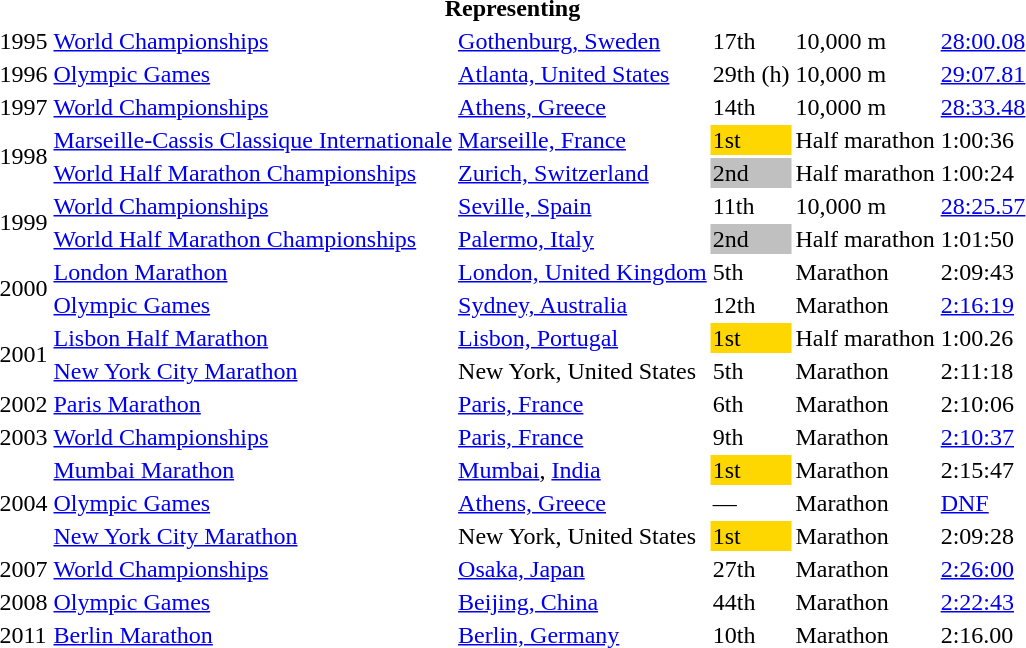<table>
<tr>
<th colspan="6">Representing </th>
</tr>
<tr>
<td>1995</td>
<td><a href='#'>World Championships</a></td>
<td><a href='#'>Gothenburg, Sweden</a></td>
<td>17th</td>
<td>10,000 m</td>
<td><a href='#'>28:00.08</a></td>
</tr>
<tr>
<td>1996</td>
<td><a href='#'>Olympic Games</a></td>
<td><a href='#'>Atlanta, United States</a></td>
<td>29th (h)</td>
<td>10,000 m</td>
<td><a href='#'>29:07.81</a></td>
</tr>
<tr>
<td>1997</td>
<td><a href='#'>World Championships</a></td>
<td><a href='#'>Athens, Greece</a></td>
<td>14th</td>
<td>10,000 m</td>
<td><a href='#'>28:33.48</a></td>
</tr>
<tr>
<td rowspan=2>1998</td>
<td><a href='#'>Marseille-Cassis Classique Internationale</a></td>
<td><a href='#'>Marseille, France</a></td>
<td bgcolor="gold">1st</td>
<td>Half marathon</td>
<td>1:00:36</td>
</tr>
<tr>
<td><a href='#'>World Half Marathon Championships</a></td>
<td><a href='#'>Zurich, Switzerland</a></td>
<td bgcolor="silver">2nd</td>
<td>Half marathon</td>
<td>1:00:24</td>
</tr>
<tr>
<td rowspan=2>1999</td>
<td><a href='#'>World Championships</a></td>
<td><a href='#'>Seville, Spain</a></td>
<td>11th</td>
<td>10,000 m</td>
<td><a href='#'>28:25.57</a></td>
</tr>
<tr>
<td><a href='#'>World Half Marathon Championships</a></td>
<td><a href='#'>Palermo, Italy</a></td>
<td bgcolor="silver">2nd</td>
<td>Half marathon</td>
<td>1:01:50</td>
</tr>
<tr>
<td rowspan=2>2000</td>
<td><a href='#'>London Marathon</a></td>
<td><a href='#'>London, United Kingdom</a></td>
<td>5th</td>
<td>Marathon</td>
<td>2:09:43</td>
</tr>
<tr>
<td><a href='#'>Olympic Games</a></td>
<td><a href='#'>Sydney, Australia</a></td>
<td>12th</td>
<td>Marathon</td>
<td><a href='#'>2:16:19</a></td>
</tr>
<tr>
<td rowspan=2>2001</td>
<td><a href='#'>Lisbon Half Marathon</a></td>
<td><a href='#'>Lisbon, Portugal</a></td>
<td bgcolor=gold>1st</td>
<td>Half marathon</td>
<td>1:00.26</td>
</tr>
<tr>
<td><a href='#'>New York City Marathon</a></td>
<td>New York, United States</td>
<td>5th</td>
<td>Marathon</td>
<td>2:11:18</td>
</tr>
<tr>
<td>2002</td>
<td><a href='#'>Paris Marathon</a></td>
<td><a href='#'>Paris, France</a></td>
<td>6th</td>
<td>Marathon</td>
<td>2:10:06</td>
</tr>
<tr>
<td>2003</td>
<td><a href='#'>World Championships</a></td>
<td><a href='#'>Paris, France</a></td>
<td>9th</td>
<td>Marathon</td>
<td><a href='#'>2:10:37</a></td>
</tr>
<tr>
<td rowspan=3>2004</td>
<td><a href='#'>Mumbai Marathon</a></td>
<td><a href='#'>Mumbai</a>, <a href='#'>India</a></td>
<td bgcolor="gold">1st</td>
<td>Marathon</td>
<td>2:15:47</td>
</tr>
<tr>
<td><a href='#'>Olympic Games</a></td>
<td><a href='#'>Athens, Greece</a></td>
<td>—</td>
<td>Marathon</td>
<td><a href='#'>DNF</a></td>
</tr>
<tr>
<td><a href='#'>New York City Marathon</a></td>
<td>New York, United States</td>
<td bgcolor="gold">1st</td>
<td>Marathon</td>
<td>2:09:28</td>
</tr>
<tr>
<td>2007</td>
<td><a href='#'>World Championships</a></td>
<td><a href='#'>Osaka, Japan</a></td>
<td>27th</td>
<td>Marathon</td>
<td><a href='#'>2:26:00</a></td>
</tr>
<tr>
<td>2008</td>
<td><a href='#'>Olympic Games</a></td>
<td><a href='#'>Beijing, China</a></td>
<td>44th</td>
<td>Marathon</td>
<td><a href='#'>2:22:43</a></td>
</tr>
<tr>
<td>2011</td>
<td><a href='#'>Berlin Marathon</a></td>
<td><a href='#'>Berlin, Germany</a></td>
<td>10th</td>
<td>Marathon</td>
<td>2:16.00</td>
</tr>
</table>
